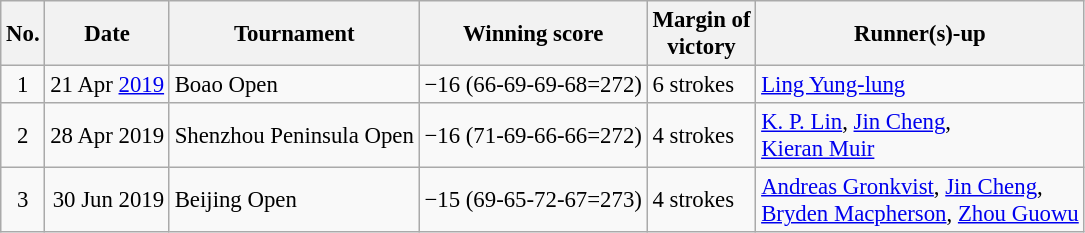<table class="wikitable" style="font-size:95%;">
<tr>
<th>No.</th>
<th>Date</th>
<th>Tournament</th>
<th>Winning score</th>
<th>Margin of<br>victory</th>
<th>Runner(s)-up</th>
</tr>
<tr>
<td align=center>1</td>
<td align=right>21 Apr <a href='#'>2019</a></td>
<td>Boao Open</td>
<td>−16 (66-69-69-68=272)</td>
<td>6 strokes</td>
<td> <a href='#'>Ling Yung-lung</a></td>
</tr>
<tr>
<td align=center>2</td>
<td align=right>28 Apr 2019</td>
<td>Shenzhou Peninsula Open</td>
<td>−16 (71-69-66-66=272)</td>
<td>4 strokes</td>
<td> <a href='#'>K. P. Lin</a>,  <a href='#'>Jin Cheng</a>,<br> <a href='#'>Kieran Muir</a></td>
</tr>
<tr>
<td align=center>3</td>
<td align=right>30 Jun 2019</td>
<td>Beijing Open</td>
<td>−15 (69-65-72-67=273)</td>
<td>4 strokes</td>
<td> <a href='#'>Andreas Gronkvist</a>,  <a href='#'>Jin Cheng</a>,<br> <a href='#'>Bryden Macpherson</a>,  <a href='#'>Zhou Guowu</a></td>
</tr>
</table>
